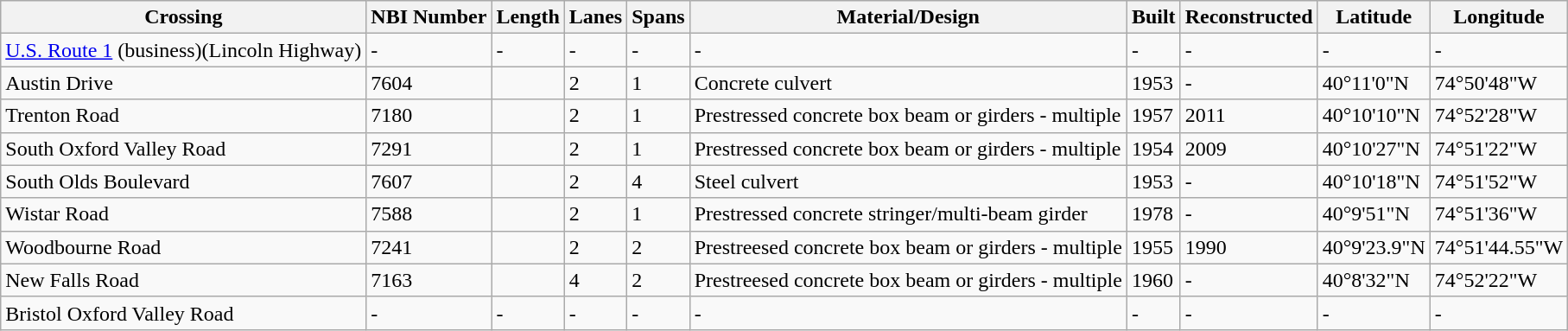<table class="wikitable">
<tr>
<th>Crossing</th>
<th>NBI Number</th>
<th>Length</th>
<th>Lanes</th>
<th>Spans</th>
<th>Material/Design</th>
<th>Built</th>
<th>Reconstructed</th>
<th>Latitude</th>
<th>Longitude</th>
</tr>
<tr>
<td><a href='#'>U.S. Route 1</a> (business)(Lincoln Highway)</td>
<td>-</td>
<td>-</td>
<td>-</td>
<td>-</td>
<td>-</td>
<td>-</td>
<td>-</td>
<td>-</td>
<td>-</td>
</tr>
<tr>
<td>Austin Drive</td>
<td>7604</td>
<td></td>
<td>2</td>
<td>1</td>
<td>Concrete culvert</td>
<td>1953</td>
<td>-</td>
<td>40°11'0"N</td>
<td>74°50'48"W</td>
</tr>
<tr>
<td>Trenton Road</td>
<td>7180</td>
<td></td>
<td>2</td>
<td>1</td>
<td>Prestressed concrete box beam or girders - multiple</td>
<td>1957</td>
<td>2011</td>
<td>40°10'10"N</td>
<td>74°52'28"W</td>
</tr>
<tr>
<td>South Oxford Valley Road</td>
<td>7291</td>
<td></td>
<td>2</td>
<td>1</td>
<td>Prestressed concrete box beam or girders - multiple</td>
<td>1954</td>
<td>2009</td>
<td>40°10'27"N</td>
<td>74°51'22"W</td>
</tr>
<tr>
<td>South Olds Boulevard</td>
<td>7607</td>
<td></td>
<td>2</td>
<td>4</td>
<td>Steel culvert</td>
<td>1953</td>
<td>-</td>
<td>40°10'18"N</td>
<td>74°51'52"W</td>
</tr>
<tr>
<td>Wistar Road</td>
<td>7588</td>
<td></td>
<td>2</td>
<td>1</td>
<td>Prestressed concrete stringer/multi-beam girder</td>
<td>1978</td>
<td>-</td>
<td>40°9'51"N</td>
<td>74°51'36"W</td>
</tr>
<tr>
<td>Woodbourne Road</td>
<td>7241</td>
<td></td>
<td>2</td>
<td>2</td>
<td>Prestreesed concrete box beam or girders - multiple</td>
<td>1955</td>
<td>1990</td>
<td>40°9'23.9"N</td>
<td>74°51'44.55"W</td>
</tr>
<tr>
<td>New Falls Road</td>
<td>7163</td>
<td></td>
<td>4</td>
<td>2</td>
<td>Prestreesed concrete box beam or girders - multiple</td>
<td>1960</td>
<td>-</td>
<td>40°8'32"N</td>
<td>74°52'22"W</td>
</tr>
<tr>
<td>Bristol Oxford Valley Road</td>
<td>-</td>
<td>-</td>
<td>-</td>
<td>-</td>
<td>-</td>
<td>-</td>
<td>-</td>
<td>-</td>
<td>-</td>
</tr>
</table>
